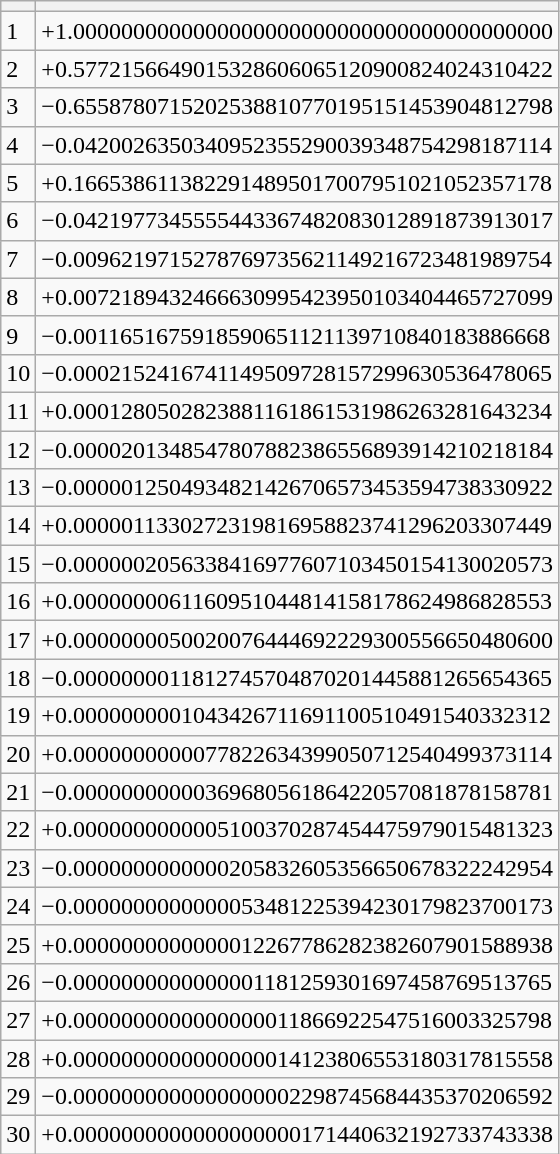<table class = "wikitable collapsible collapsed">
<tr>
<th></th>
<th></th>
</tr>
<tr>
<td>1</td>
<td>+1.0000000000000000000000000000000000000000</td>
</tr>
<tr>
<td>2</td>
<td>+0.5772156649015328606065120900824024310422</td>
</tr>
<tr>
<td>3</td>
<td>−0.6558780715202538810770195151453904812798</td>
</tr>
<tr>
<td>4</td>
<td>−0.0420026350340952355290039348754298187114</td>
</tr>
<tr>
<td>5</td>
<td>+0.1665386113822914895017007951021052357178</td>
</tr>
<tr>
<td>6</td>
<td>−0.0421977345555443367482083012891873913017</td>
</tr>
<tr>
<td>7</td>
<td>−0.0096219715278769735621149216723481989754</td>
</tr>
<tr>
<td>8</td>
<td>+0.0072189432466630995423950103404465727099</td>
</tr>
<tr>
<td>9</td>
<td>−0.0011651675918590651121139710840183886668</td>
</tr>
<tr>
<td>10</td>
<td>−0.0002152416741149509728157299630536478065</td>
</tr>
<tr>
<td>11</td>
<td>+0.0001280502823881161861531986263281643234</td>
</tr>
<tr>
<td>12</td>
<td>−0.0000201348547807882386556893914210218184</td>
</tr>
<tr>
<td>13</td>
<td>−0.0000012504934821426706573453594738330922</td>
</tr>
<tr>
<td>14</td>
<td>+0.0000011330272319816958823741296203307449</td>
</tr>
<tr>
<td>15</td>
<td>−0.0000002056338416977607103450154130020573</td>
</tr>
<tr>
<td>16</td>
<td>+0.0000000061160951044814158178624986828553</td>
</tr>
<tr>
<td>17</td>
<td>+0.0000000050020076444692229300556650480600</td>
</tr>
<tr>
<td>18</td>
<td>−0.0000000011812745704870201445881265654365</td>
</tr>
<tr>
<td>19</td>
<td>+0.0000000001043426711691100510491540332312</td>
</tr>
<tr>
<td>20</td>
<td>+0.0000000000077822634399050712540499373114</td>
</tr>
<tr>
<td>21</td>
<td>−0.0000000000036968056186422057081878158781</td>
</tr>
<tr>
<td>22</td>
<td>+0.0000000000005100370287454475979015481323</td>
</tr>
<tr>
<td>23</td>
<td>−0.0000000000000205832605356650678322242954</td>
</tr>
<tr>
<td>24</td>
<td>−0.0000000000000053481225394230179823700173</td>
</tr>
<tr>
<td>25</td>
<td>+0.0000000000000012267786282382607901588938</td>
</tr>
<tr>
<td>26</td>
<td>−0.0000000000000001181259301697458769513765</td>
</tr>
<tr>
<td>27</td>
<td>+0.0000000000000000011866922547516003325798</td>
</tr>
<tr>
<td>28</td>
<td>+0.0000000000000000014123806553180317815558</td>
</tr>
<tr>
<td>29</td>
<td>−0.0000000000000000002298745684435370206592</td>
</tr>
<tr>
<td>30</td>
<td>+0.0000000000000000000171440632192733743338</td>
</tr>
</table>
